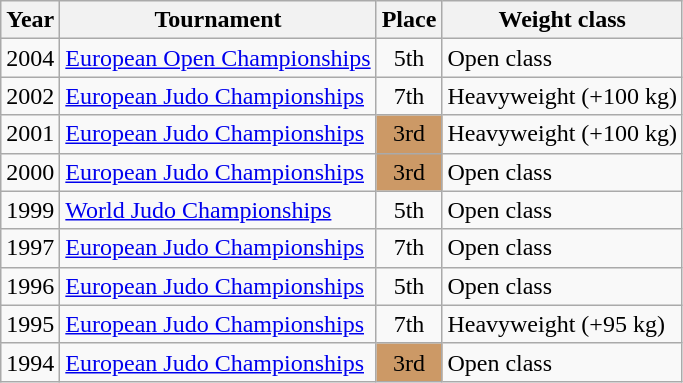<table class=wikitable>
<tr>
<th>Year</th>
<th>Tournament</th>
<th>Place</th>
<th>Weight class</th>
</tr>
<tr>
<td>2004</td>
<td><a href='#'>European Open Championships</a></td>
<td align="center">5th</td>
<td>Open class</td>
</tr>
<tr>
<td>2002</td>
<td><a href='#'>European Judo Championships</a></td>
<td align="center">7th</td>
<td>Heavyweight (+100 kg)</td>
</tr>
<tr>
<td>2001</td>
<td><a href='#'>European Judo Championships</a></td>
<td bgcolor="cc9966" align="center">3rd</td>
<td>Heavyweight (+100 kg)</td>
</tr>
<tr>
<td>2000</td>
<td><a href='#'>European Judo Championships</a></td>
<td bgcolor="cc9966" align="center">3rd</td>
<td>Open class</td>
</tr>
<tr>
<td>1999</td>
<td><a href='#'>World Judo Championships</a></td>
<td align="center">5th</td>
<td>Open class</td>
</tr>
<tr>
<td>1997</td>
<td><a href='#'>European Judo Championships</a></td>
<td align="center">7th</td>
<td>Open class</td>
</tr>
<tr>
<td>1996</td>
<td><a href='#'>European Judo Championships</a></td>
<td align="center">5th</td>
<td>Open class</td>
</tr>
<tr>
<td>1995</td>
<td><a href='#'>European Judo Championships</a></td>
<td align="center">7th</td>
<td>Heavyweight (+95 kg)</td>
</tr>
<tr>
<td>1994</td>
<td><a href='#'>European Judo Championships</a></td>
<td bgcolor="cc9966" align="center">3rd</td>
<td>Open class</td>
</tr>
</table>
